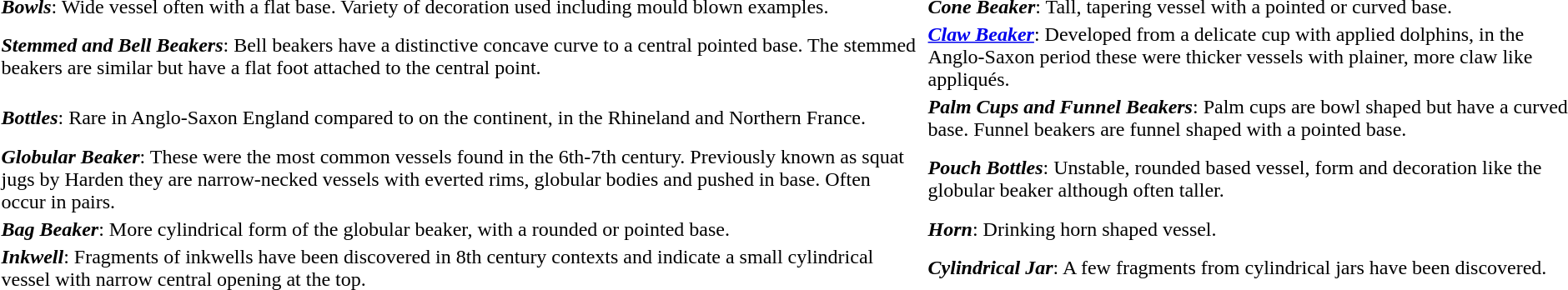<table>
<tr>
<td></td>
<td><strong><em>Bowls</em></strong>: Wide vessel often with a flat base. Variety of decoration used including mould blown examples.</td>
<td></td>
<td><strong><em>Cone Beaker</em></strong>: Tall, tapering vessel with a pointed or curved base.</td>
</tr>
<tr>
<td></td>
<td><strong><em>Stemmed and Bell Beakers</em></strong>: Bell beakers have a distinctive concave curve to a central pointed base. The stemmed beakers are similar but have a flat foot attached to the central point.</td>
<td></td>
<td><strong><em><a href='#'>Claw Beaker</a></em></strong>: Developed from a delicate cup with applied dolphins, in the Anglo-Saxon period these were thicker vessels with plainer, more claw like appliqués.</td>
</tr>
<tr>
<td></td>
<td><strong><em>Bottles</em></strong>: Rare in Anglo-Saxon England compared to on the continent, in the Rhineland and Northern France.</td>
<td></td>
<td><strong><em>Palm Cups and Funnel Beakers</em></strong>: Palm cups are bowl shaped but have a curved base. Funnel beakers are funnel shaped with a pointed base.</td>
</tr>
<tr>
<td></td>
<td><strong><em>Globular Beaker</em></strong>: These were the most common vessels found in the 6th-7th century. Previously known as squat jugs by Harden they are narrow-necked vessels with everted rims, globular bodies and pushed in base. Often occur in pairs.</td>
<td></td>
<td><strong><em>Pouch Bottles</em></strong>: Unstable, rounded based vessel, form and decoration like the globular beaker although often taller.</td>
</tr>
<tr>
<td></td>
<td><strong><em>Bag Beaker</em></strong>: More cylindrical form of the globular beaker, with a rounded or pointed base.</td>
<td></td>
<td><strong><em>Horn</em></strong>: Drinking horn shaped vessel.</td>
</tr>
<tr>
<td></td>
<td><strong><em>Inkwell</em></strong>: Fragments of inkwells have been discovered in 8th century contexts and indicate a small cylindrical vessel with narrow central opening at the top.</td>
<td></td>
<td><strong><em>Cylindrical Jar</em></strong>: A few fragments from cylindrical jars have been discovered.</td>
</tr>
</table>
